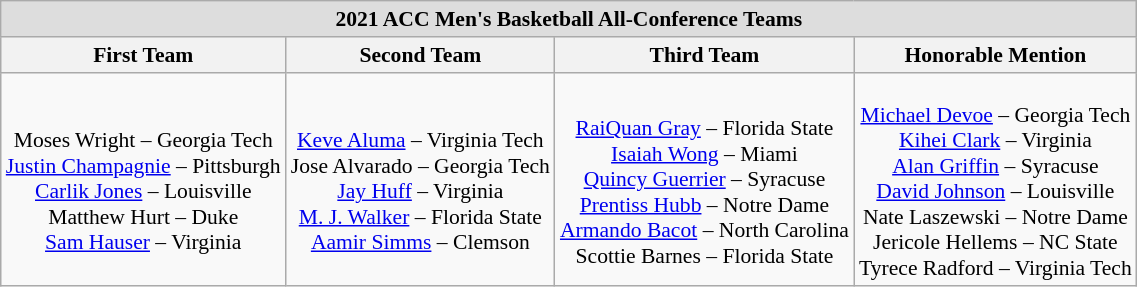<table class="wikitable" style="white-space:nowrap; text-align:center; font-size:90%;">
<tr>
<td colspan="7" style="background:#ddd;"><strong>2021 ACC Men's Basketball All-Conference Teams</strong></td>
</tr>
<tr>
<th>First Team</th>
<th>Second Team</th>
<th>Third Team</th>
<th>Honorable Mention</th>
</tr>
<tr>
<td><br>Moses Wright – Georgia Tech<br>
<a href='#'>Justin Champagnie</a> – Pittsburgh<br>
<a href='#'>Carlik Jones</a> – Louisville<br>
Matthew Hurt – Duke<br>
<a href='#'>Sam Hauser</a> – Virginia</td>
<td><br><a href='#'>Keve Aluma</a> – Virginia Tech<br>
Jose Alvarado – Georgia Tech<br>
<a href='#'>Jay Huff</a> – Virginia<br>
<a href='#'>M. J. Walker</a> – Florida State<br>
<a href='#'>Aamir Simms</a> – Clemson</td>
<td><br><a href='#'>RaiQuan Gray</a> – Florida State<br>
<a href='#'>Isaiah Wong</a> – Miami<br>
<a href='#'>Quincy Guerrier</a> – Syracuse<br>
<a href='#'>Prentiss Hubb</a> – Notre Dame<br>
<a href='#'>Armando Bacot</a> – North Carolina<br>
Scottie Barnes – Florida State</td>
<td><br><a href='#'>Michael Devoe</a> – Georgia Tech<br>
<a href='#'>Kihei Clark</a> – Virginia<br>
<a href='#'>Alan Griffin</a> – Syracuse<br>
<a href='#'>David Johnson</a> – Louisville<br>
Nate Laszewski – Notre Dame<br>
Jericole Hellems – NC State<br>
Tyrece Radford – Virginia Tech</td>
</tr>
</table>
